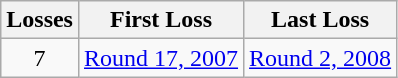<table class="wikitable">
<tr>
<th>Losses</th>
<th>First Loss</th>
<th>Last Loss</th>
</tr>
<tr>
<td style="text-align:center;">7</td>
<td><a href='#'>Round 17, 2007</a></td>
<td><a href='#'>Round 2, 2008</a></td>
</tr>
</table>
